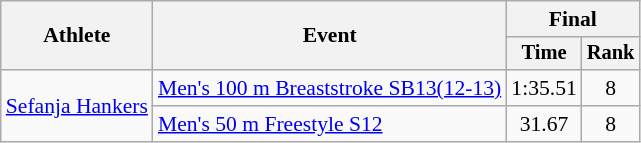<table class=wikitable style="font-size:90%">
<tr>
<th rowspan="2">Athlete</th>
<th rowspan="2">Event</th>
<th colspan="2">Final</th>
</tr>
<tr style="font-size:95%">
<th>Time</th>
<th>Rank</th>
</tr>
<tr align=center>
<td align=left rowspan="2"><a href='#'>Sefanja Hankers</a></td>
<td align=left><a href='#'>Men's 100 m Breaststroke SB13(12-13)</a></td>
<td>1:35.51</td>
<td>8</td>
</tr>
<tr align=center>
<td align=left><a href='#'>Men's 50 m Freestyle S12</a></td>
<td>31.67</td>
<td>8</td>
</tr>
</table>
